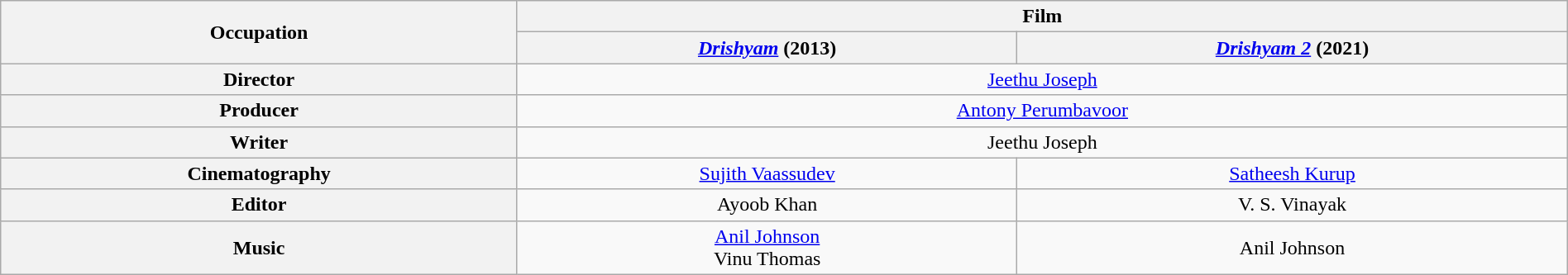<table class="wikitable" width ="100%" style="text-align:center;">
<tr>
<th rowspan="2">Occupation</th>
<th colspan="2">Film</th>
</tr>
<tr>
<th><em><a href='#'>Drishyam</a></em> (2013)</th>
<th><em><a href='#'>Drishyam 2</a></em> (2021)</th>
</tr>
<tr>
<th>Director</th>
<td colspan="2"><a href='#'>Jeethu Joseph</a></td>
</tr>
<tr>
<th>Producer</th>
<td colspan="2"><a href='#'>Antony Perumbavoor</a></td>
</tr>
<tr>
<th>Writer</th>
<td colspan="2">Jeethu Joseph</td>
</tr>
<tr>
<th>Cinematography</th>
<td><a href='#'>Sujith Vaassudev</a></td>
<td><a href='#'>Satheesh Kurup</a></td>
</tr>
<tr>
<th>Editor</th>
<td>Ayoob Khan</td>
<td>V. S. Vinayak</td>
</tr>
<tr>
<th>Music</th>
<td><a href='#'>Anil Johnson</a><br>Vinu Thomas</td>
<td>Anil Johnson</td>
</tr>
</table>
